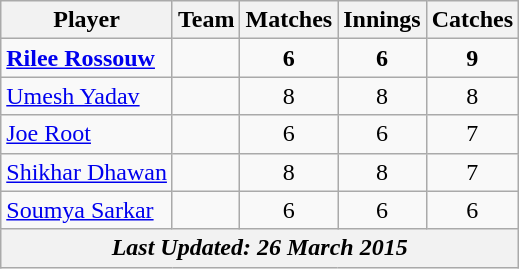<table class="wikitable sortable" style="text-align:center">
<tr>
<th class="unsortable">Player</th>
<th>Team</th>
<th>Matches</th>
<th>Innings</th>
<th>Catches</th>
</tr>
<tr>
<td style="text-align:left"><strong><a href='#'>Rilee Rossouw</a></strong></td>
<td style="text-align:left"><strong></strong></td>
<td><strong>6</strong></td>
<td><strong>6</strong></td>
<td><strong>9</strong></td>
</tr>
<tr>
<td style="text-align:left"><a href='#'>Umesh Yadav</a></td>
<td style="text-align:left"></td>
<td>8</td>
<td>8</td>
<td>8</td>
</tr>
<tr>
<td style="text-align:left"><a href='#'>Joe Root</a></td>
<td style="text-align:left"></td>
<td>6</td>
<td>6</td>
<td>7</td>
</tr>
<tr>
<td style="text-align:left"><a href='#'>Shikhar Dhawan</a></td>
<td style="text-align:left"></td>
<td>8</td>
<td>8</td>
<td>7</td>
</tr>
<tr>
<td style="text-align:left"><a href='#'>Soumya Sarkar</a></td>
<td style="text-align:left"></td>
<td>6</td>
<td>6</td>
<td>6</td>
</tr>
<tr>
<th colspan=5><em>Last Updated: 26 March 2015</em></th>
</tr>
</table>
